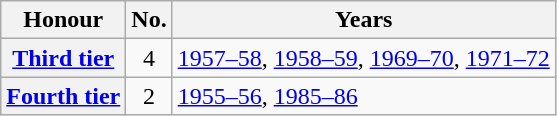<table class="wikitable plainrowheaders">
<tr>
<th scope=col>Honour</th>
<th scope=col>No.</th>
<th scope=col>Years</th>
</tr>
<tr>
<th scope=row><a href='#'>Third tier</a></th>
<td align=center>4</td>
<td><a href='#'>1957–58</a>, <a href='#'>1958–59</a>, <a href='#'>1969–70</a>, <a href='#'>1971–72</a></td>
</tr>
<tr>
<th scope=row><a href='#'>Fourth tier</a></th>
<td align=center>2</td>
<td><a href='#'>1955–56</a>, <a href='#'>1985–86</a></td>
</tr>
</table>
